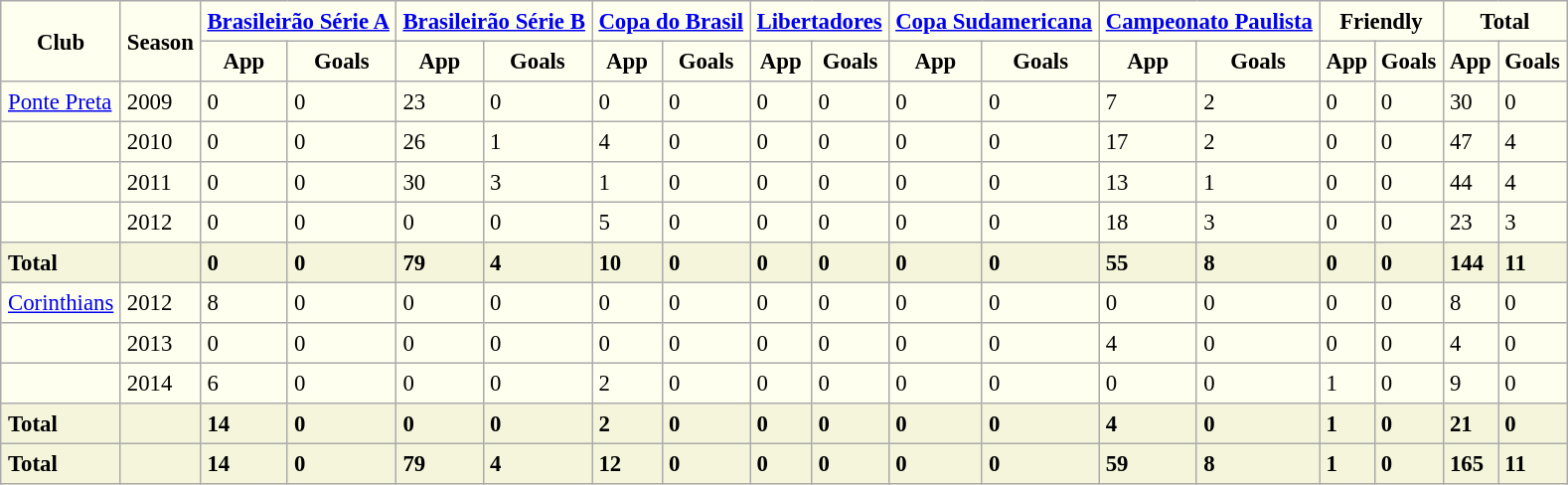<table border="1" cellpadding="4" cellspacing="2" style="margin:auto; background:ivory; font-size:95%; border:1px #aaa solid; border-collapse:collapse; clear:center;">
<tr>
<th rowspan="2">Club</th>
<th rowspan="2">Season</th>
<th colspan="2"><a href='#'>Brasileirão Série A</a></th>
<th colspan="2"><a href='#'>Brasileirão Série B</a></th>
<th colspan="2"><a href='#'>Copa do Brasil</a></th>
<th colspan="2"><a href='#'>Libertadores</a></th>
<th colspan="2"><a href='#'>Copa Sudamericana</a></th>
<th colspan="2"><a href='#'>Campeonato Paulista</a></th>
<th colspan="2">Friendly</th>
<th colspan="2">Total</th>
</tr>
<tr>
<th>App</th>
<th>Goals</th>
<th>App</th>
<th>Goals</th>
<th>App</th>
<th>Goals</th>
<th>App</th>
<th>Goals</th>
<th>App</th>
<th>Goals</th>
<th>App</th>
<th>Goals</th>
<th>App</th>
<th>Goals</th>
<th>App</th>
<th>Goals</th>
</tr>
<tr>
<td style="vertical-align:top;"><a href='#'>Ponte Preta</a></td>
<td>2009</td>
<td>0</td>
<td>0</td>
<td>23</td>
<td>0</td>
<td>0</td>
<td>0</td>
<td>0</td>
<td>0</td>
<td>0</td>
<td>0</td>
<td>7</td>
<td>2</td>
<td>0</td>
<td>0</td>
<td>30</td>
<td>0</td>
</tr>
<tr>
<td></td>
<td>2010</td>
<td>0</td>
<td>0</td>
<td>26</td>
<td>1</td>
<td>4</td>
<td>0</td>
<td>0</td>
<td>0</td>
<td>0</td>
<td>0</td>
<td>17</td>
<td>2</td>
<td>0</td>
<td>0</td>
<td>47</td>
<td>4</td>
</tr>
<tr>
<td></td>
<td>2011</td>
<td>0</td>
<td>0</td>
<td>30</td>
<td>3</td>
<td>1</td>
<td>0</td>
<td>0</td>
<td>0</td>
<td>0</td>
<td>0</td>
<td>13</td>
<td>1</td>
<td>0</td>
<td>0</td>
<td>44</td>
<td>4</td>
</tr>
<tr>
<td></td>
<td>2012</td>
<td>0</td>
<td>0</td>
<td>0</td>
<td>0</td>
<td>5</td>
<td>0</td>
<td>0</td>
<td>0</td>
<td>0</td>
<td>0</td>
<td>18</td>
<td>3</td>
<td>0</td>
<td>0</td>
<td>23</td>
<td>3</td>
</tr>
<tr>
<th style="text-align:left; background:beige;">Total</th>
<th style="text-align:left; background:beige;"></th>
<th style="text-align:left; background:beige;">0</th>
<th style="text-align:left; background:beige;">0</th>
<th style="text-align:left; background:beige;">79</th>
<th style="text-align:left; background:beige;">4</th>
<th style="text-align:left; background:beige;">10</th>
<th style="text-align:left; background:beige;">0</th>
<th style="text-align:left; background:beige;">0</th>
<th style="text-align:left; background:beige;">0</th>
<th style="text-align:left; background:beige;">0</th>
<th style="text-align:left; background:beige;">0</th>
<th style="text-align:left; background:beige;">55</th>
<th style="text-align:left; background:beige;">8</th>
<th style="text-align:left; background:beige;">0</th>
<th style="text-align:left; background:beige;">0</th>
<th style="text-align:left; background:beige;">144</th>
<th style="text-align:left; background:beige;">11</th>
</tr>
<tr>
<td style="vertical-align:top;"><a href='#'>Corinthians</a></td>
<td>2012</td>
<td>8</td>
<td>0</td>
<td>0</td>
<td>0</td>
<td>0</td>
<td>0</td>
<td>0</td>
<td>0</td>
<td>0</td>
<td>0</td>
<td>0</td>
<td>0</td>
<td>0</td>
<td>0</td>
<td>8</td>
<td>0</td>
</tr>
<tr>
<td></td>
<td>2013</td>
<td>0</td>
<td>0</td>
<td>0</td>
<td>0</td>
<td>0</td>
<td>0</td>
<td>0</td>
<td>0</td>
<td>0</td>
<td>0</td>
<td>4</td>
<td>0</td>
<td>0</td>
<td>0</td>
<td>4</td>
<td>0</td>
</tr>
<tr>
<td></td>
<td>2014</td>
<td>6</td>
<td>0</td>
<td>0</td>
<td>0</td>
<td>2</td>
<td>0</td>
<td>0</td>
<td>0</td>
<td>0</td>
<td>0</td>
<td>0</td>
<td>0</td>
<td>1</td>
<td>0</td>
<td>9</td>
<td>0</td>
</tr>
<tr>
<th style="text-align:left; background:beige;">Total</th>
<th style="text-align:left; background:beige;"></th>
<th style="text-align:left; background:beige;">14</th>
<th style="text-align:left; background:beige;">0</th>
<th style="text-align:left; background:beige;">0</th>
<th style="text-align:left; background:beige;">0</th>
<th style="text-align:left; background:beige;">2</th>
<th style="text-align:left; background:beige;">0</th>
<th style="text-align:left; background:beige;">0</th>
<th style="text-align:left; background:beige;">0</th>
<th style="text-align:left; background:beige;">0</th>
<th style="text-align:left; background:beige;">0</th>
<th style="text-align:left; background:beige;">4</th>
<th style="text-align:left; background:beige;">0</th>
<th style="text-align:left; background:beige;">1</th>
<th style="text-align:left; background:beige;">0</th>
<th style="text-align:left; background:beige;">21</th>
<th style="text-align:left; background:beige;">0</th>
</tr>
<tr>
<th style="text-align:left; background:beige;">Total</th>
<th style="text-align:left; background:beige;"></th>
<th style="text-align:left; background:beige;">14</th>
<th style="text-align:left; background:beige;">0</th>
<th style="text-align:left; background:beige;">79</th>
<th style="text-align:left; background:beige;">4</th>
<th style="text-align:left; background:beige;">12</th>
<th style="text-align:left; background:beige;">0</th>
<th style="text-align:left; background:beige;">0</th>
<th style="text-align:left; background:beige;">0</th>
<th style="text-align:left; background:beige;">0</th>
<th style="text-align:left; background:beige;">0</th>
<th style="text-align:left; background:beige;">59</th>
<th style="text-align:left; background:beige;">8</th>
<th style="text-align:left; background:beige;">1</th>
<th style="text-align:left; background:beige;">0</th>
<th style="text-align:left; background:beige;">165</th>
<th style="text-align:left; background:beige;">11</th>
</tr>
</table>
